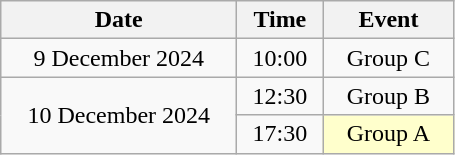<table class = "wikitable" style="text-align:center;">
<tr>
<th width=150>Date</th>
<th width=50>Time</th>
<th width=80>Event</th>
</tr>
<tr>
<td>9 December 2024</td>
<td>10:00</td>
<td>Group C</td>
</tr>
<tr>
<td rowspan=2>10 December 2024</td>
<td>12:30</td>
<td>Group B</td>
</tr>
<tr>
<td>17:30</td>
<td bgcolor="ffffcc">Group A</td>
</tr>
</table>
